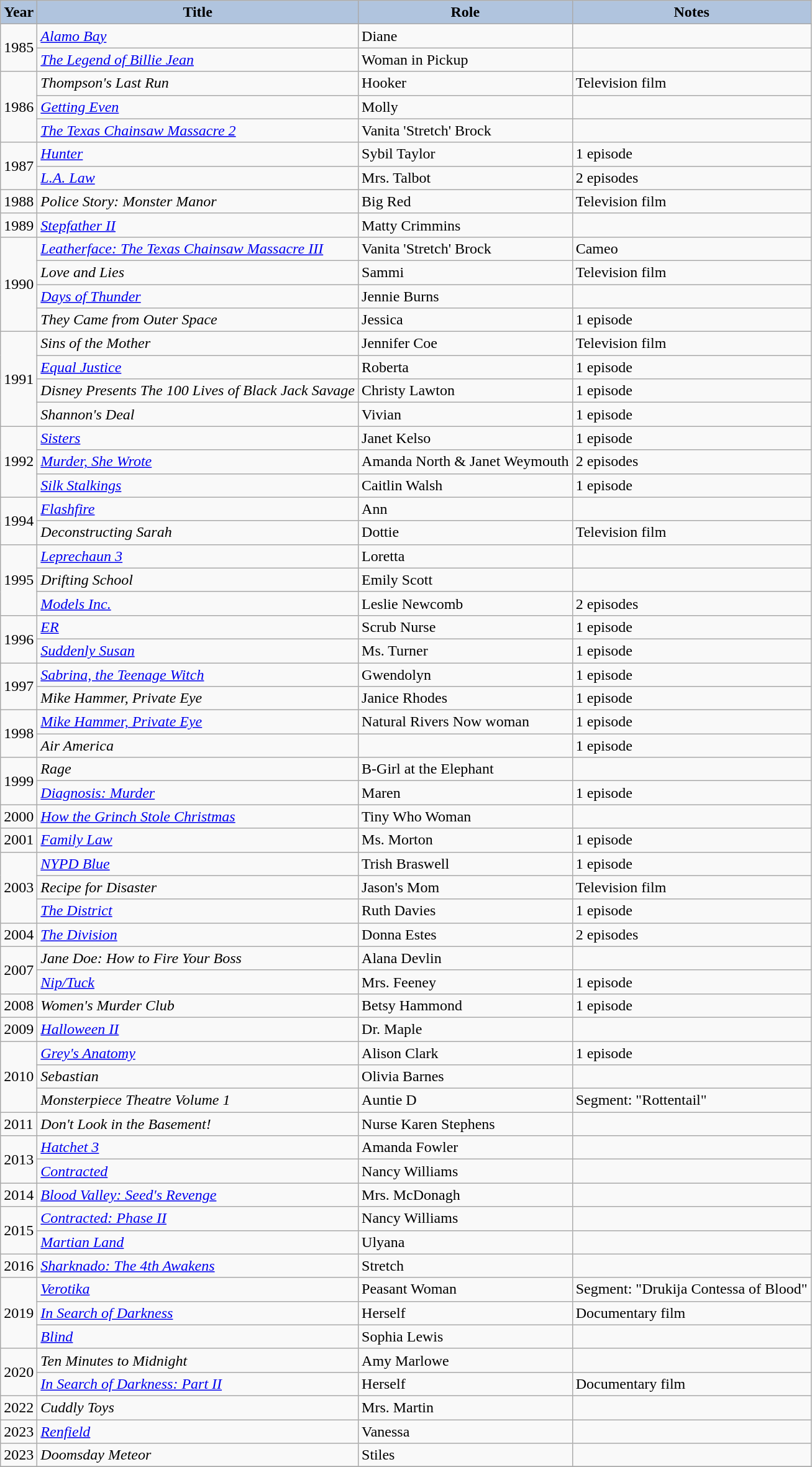<table class="wikitable">
<tr style="text-align:center;">
<th style="background:#B0C4DE;">Year</th>
<th style="background:#B0C4DE;">Title</th>
<th style="background:#B0C4DE;">Role</th>
<th style="background:#B0C4DE;">Notes</th>
</tr>
<tr>
<td rowspan=2>1985</td>
<td><em><a href='#'>Alamo Bay</a></em></td>
<td>Diane</td>
<td></td>
</tr>
<tr>
<td><em><a href='#'>The Legend of Billie Jean</a></em></td>
<td>Woman in Pickup</td>
<td></td>
</tr>
<tr>
<td rowspan=3>1986</td>
<td><em>Thompson's Last Run</em></td>
<td>Hooker</td>
<td>Television film</td>
</tr>
<tr>
<td><em><a href='#'>Getting Even</a></em></td>
<td>Molly</td>
<td></td>
</tr>
<tr>
<td><em><a href='#'>The Texas Chainsaw Massacre 2</a></em></td>
<td>Vanita 'Stretch' Brock</td>
<td></td>
</tr>
<tr>
<td rowspan=2>1987</td>
<td><em><a href='#'>Hunter</a></em></td>
<td>Sybil Taylor</td>
<td>1 episode</td>
</tr>
<tr>
<td><em><a href='#'>L.A. Law</a></em></td>
<td>Mrs. Talbot</td>
<td>2 episodes</td>
</tr>
<tr>
<td>1988</td>
<td><em>Police Story: Monster Manor</em></td>
<td>Big Red</td>
<td>Television film</td>
</tr>
<tr>
<td>1989</td>
<td><em><a href='#'>Stepfather II</a></em></td>
<td>Matty Crimmins</td>
<td></td>
</tr>
<tr>
<td rowspan=4>1990</td>
<td><em><a href='#'>Leatherface: The Texas Chainsaw Massacre III</a></em></td>
<td>Vanita 'Stretch' Brock</td>
<td>Cameo</td>
</tr>
<tr>
<td><em>Love and Lies</em></td>
<td>Sammi</td>
<td>Television film</td>
</tr>
<tr>
<td><em><a href='#'>Days of Thunder</a></em></td>
<td>Jennie Burns</td>
<td></td>
</tr>
<tr>
<td><em>They Came from Outer Space</em></td>
<td>Jessica</td>
<td>1 episode</td>
</tr>
<tr>
<td rowspan=4>1991</td>
<td><em>Sins of the Mother</em></td>
<td>Jennifer Coe</td>
<td>Television film</td>
</tr>
<tr>
<td><em><a href='#'>Equal Justice</a></em></td>
<td>Roberta</td>
<td>1 episode</td>
</tr>
<tr>
<td><em>Disney Presents The 100 Lives of Black Jack Savage</em></td>
<td>Christy Lawton</td>
<td>1 episode</td>
</tr>
<tr>
<td><em>Shannon's Deal</em></td>
<td>Vivian</td>
<td>1 episode</td>
</tr>
<tr>
<td rowspan=3>1992</td>
<td><em><a href='#'>Sisters</a></em></td>
<td>Janet Kelso</td>
<td>1 episode</td>
</tr>
<tr>
<td><em><a href='#'>Murder, She Wrote</a></em></td>
<td>Amanda North & Janet Weymouth</td>
<td>2 episodes</td>
</tr>
<tr>
<td><em><a href='#'>Silk Stalkings</a></em></td>
<td>Caitlin Walsh</td>
<td>1 episode</td>
</tr>
<tr>
<td rowspan=2>1994</td>
<td><em><a href='#'>Flashfire</a></em></td>
<td>Ann</td>
<td></td>
</tr>
<tr>
<td><em>Deconstructing Sarah</em></td>
<td>Dottie</td>
<td>Television film</td>
</tr>
<tr>
<td rowspan=3>1995</td>
<td><em><a href='#'>Leprechaun 3</a></em></td>
<td>Loretta</td>
<td></td>
</tr>
<tr>
<td><em>Drifting School</em></td>
<td>Emily Scott</td>
<td></td>
</tr>
<tr>
<td><em><a href='#'>Models Inc.</a></em></td>
<td>Leslie Newcomb</td>
<td>2 episodes</td>
</tr>
<tr>
<td rowspan=2>1996</td>
<td><em><a href='#'>ER</a></em></td>
<td>Scrub Nurse</td>
<td>1 episode</td>
</tr>
<tr>
<td><em><a href='#'>Suddenly Susan</a></em></td>
<td>Ms. Turner</td>
<td>1 episode</td>
</tr>
<tr>
<td rowspan=2>1997</td>
<td><em><a href='#'>Sabrina, the Teenage Witch</a></em></td>
<td>Gwendolyn</td>
<td>1 episode</td>
</tr>
<tr>
<td><em>Mike Hammer, Private Eye</em></td>
<td>Janice Rhodes</td>
<td>1 episode</td>
</tr>
<tr>
<td rowspan=2>1998</td>
<td><em><a href='#'>Mike Hammer, Private Eye</a></em></td>
<td>Natural Rivers Now woman</td>
<td>1 episode</td>
</tr>
<tr>
<td><em>Air America</em></td>
<td></td>
<td>1 episode</td>
</tr>
<tr>
<td rowspan=2>1999</td>
<td><em>Rage</em></td>
<td>B-Girl at the Elephant</td>
<td></td>
</tr>
<tr>
<td><em><a href='#'>Diagnosis: Murder</a></em></td>
<td>Maren</td>
<td>1 episode</td>
</tr>
<tr>
<td>2000</td>
<td><em><a href='#'>How the Grinch Stole Christmas</a></em></td>
<td>Tiny Who Woman</td>
<td></td>
</tr>
<tr>
<td>2001</td>
<td><em><a href='#'>Family Law</a></em></td>
<td>Ms. Morton</td>
<td>1 episode</td>
</tr>
<tr>
<td rowspan=3>2003</td>
<td><em><a href='#'>NYPD Blue</a></em></td>
<td>Trish Braswell</td>
<td>1 episode</td>
</tr>
<tr>
<td><em>Recipe for Disaster</em></td>
<td>Jason's Mom</td>
<td>Television film</td>
</tr>
<tr>
<td><em><a href='#'>The District</a></em></td>
<td>Ruth Davies</td>
<td>1 episode</td>
</tr>
<tr>
<td>2004</td>
<td><em><a href='#'>The Division</a></em></td>
<td>Donna Estes</td>
<td>2 episodes</td>
</tr>
<tr>
<td rowspan=2>2007</td>
<td><em>Jane Doe: How to Fire Your Boss</em></td>
<td>Alana Devlin</td>
<td></td>
</tr>
<tr>
<td><em><a href='#'>Nip/Tuck</a></em></td>
<td>Mrs. Feeney</td>
<td>1 episode</td>
</tr>
<tr>
<td>2008</td>
<td><em>Women's Murder Club</em></td>
<td>Betsy Hammond</td>
<td>1 episode</td>
</tr>
<tr>
<td>2009</td>
<td><em><a href='#'>Halloween II</a></em></td>
<td>Dr. Maple</td>
<td></td>
</tr>
<tr>
<td rowspan=3>2010</td>
<td><em><a href='#'>Grey's Anatomy</a></em></td>
<td>Alison Clark</td>
<td>1 episode</td>
</tr>
<tr>
<td><em>Sebastian</em></td>
<td>Olivia Barnes</td>
<td></td>
</tr>
<tr>
<td><em>Monsterpiece Theatre Volume 1</em></td>
<td>Auntie D</td>
<td>Segment: "Rottentail"</td>
</tr>
<tr>
<td>2011</td>
<td><em>Don't Look in the Basement!</em></td>
<td>Nurse Karen Stephens</td>
<td></td>
</tr>
<tr>
<td rowspan=2>2013</td>
<td><em><a href='#'>Hatchet 3</a></em></td>
<td>Amanda Fowler</td>
<td></td>
</tr>
<tr>
<td><em><a href='#'>Contracted</a></em></td>
<td>Nancy Williams</td>
<td></td>
</tr>
<tr>
<td>2014</td>
<td><em><a href='#'>Blood Valley: Seed's Revenge</a></em></td>
<td>Mrs. McDonagh</td>
<td></td>
</tr>
<tr>
<td rowspan=2>2015</td>
<td><em><a href='#'>Contracted: Phase II</a></em></td>
<td>Nancy Williams</td>
<td></td>
</tr>
<tr>
<td><em><a href='#'>Martian Land</a></em></td>
<td>Ulyana</td>
<td></td>
</tr>
<tr>
<td>2016</td>
<td><em><a href='#'>Sharknado: The 4th Awakens</a></em></td>
<td>Stretch</td>
<td></td>
</tr>
<tr>
<td rowspan=3>2019</td>
<td><em><a href='#'>Verotika</a></em></td>
<td>Peasant Woman</td>
<td>Segment: "Drukija Contessa of Blood"</td>
</tr>
<tr>
<td><em><a href='#'>In Search of Darkness</a></em></td>
<td>Herself</td>
<td>Documentary film</td>
</tr>
<tr>
<td><em><a href='#'>Blind</a></em></td>
<td>Sophia Lewis</td>
<td></td>
</tr>
<tr>
<td rowspan=2>2020</td>
<td><em>Ten Minutes to Midnight</em></td>
<td>Amy Marlowe</td>
<td></td>
</tr>
<tr>
<td><em><a href='#'>In Search of Darkness: Part II</a></em></td>
<td>Herself</td>
<td>Documentary film</td>
</tr>
<tr>
<td rowspan=1>2022</td>
<td><em>Cuddly Toys</em></td>
<td>Mrs. Martin</td>
<td></td>
</tr>
<tr>
<td rowspan=1>2023</td>
<td><em><a href='#'>Renfield</a></em></td>
<td>Vanessa</td>
<td></td>
</tr>
<tr>
<td rowspan=1>2023</td>
<td><em>Doomsday Meteor</em></td>
<td>Stiles</td>
<td></td>
</tr>
<tr>
</tr>
</table>
